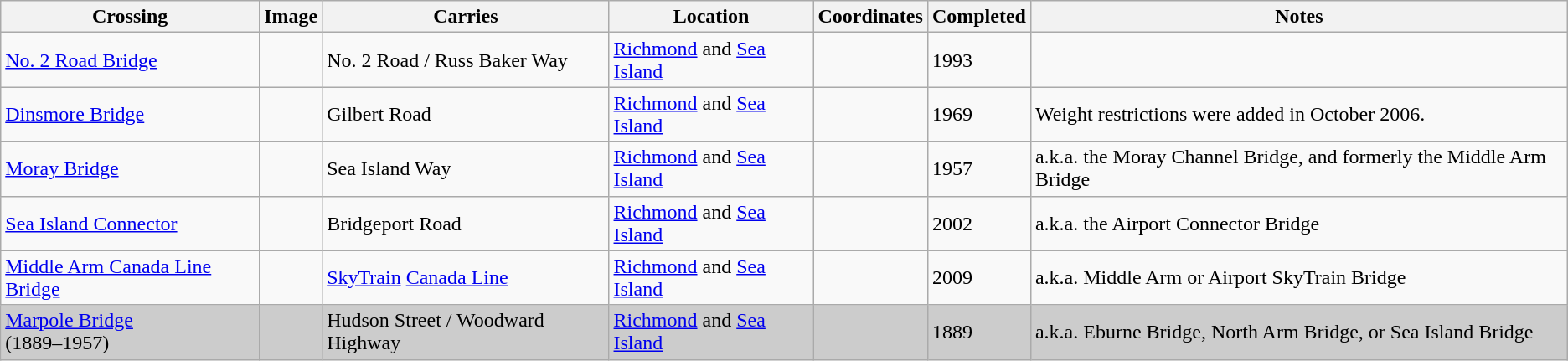<table class=wikitable>
<tr>
<th>Crossing</th>
<th>Image</th>
<th>Carries</th>
<th>Location</th>
<th>Coordinates</th>
<th>Completed</th>
<th>Notes</th>
</tr>
<tr>
<td><a href='#'>No. 2 Road Bridge</a></td>
<td></td>
<td>No. 2 Road / Russ Baker Way</td>
<td><a href='#'>Richmond</a> and <a href='#'>Sea Island</a></td>
<td></td>
<td>1993</td>
<td></td>
</tr>
<tr>
<td><a href='#'>Dinsmore Bridge</a></td>
<td></td>
<td>Gilbert Road</td>
<td><a href='#'>Richmond</a> and <a href='#'>Sea Island</a></td>
<td></td>
<td>1969</td>
<td>Weight restrictions were added in October 2006.</td>
</tr>
<tr>
<td><a href='#'>Moray Bridge</a></td>
<td></td>
<td>Sea Island Way</td>
<td><a href='#'>Richmond</a> and <a href='#'>Sea Island</a></td>
<td></td>
<td>1957</td>
<td>a.k.a. the Moray Channel Bridge, and formerly the Middle Arm Bridge</td>
</tr>
<tr>
<td><a href='#'>Sea Island Connector</a></td>
<td></td>
<td>Bridgeport Road</td>
<td><a href='#'>Richmond</a> and <a href='#'>Sea Island</a></td>
<td></td>
<td>2002</td>
<td>a.k.a. the Airport Connector Bridge</td>
</tr>
<tr>
<td><a href='#'>Middle Arm Canada Line Bridge</a></td>
<td></td>
<td><a href='#'>SkyTrain</a> <a href='#'>Canada Line</a></td>
<td><a href='#'>Richmond</a> and <a href='#'>Sea Island</a></td>
<td></td>
<td>2009</td>
<td>a.k.a. Middle Arm or Airport SkyTrain Bridge</td>
</tr>
<tr style="background:#cccccc;">
<td><a href='#'>Marpole Bridge</a><br>(1889–1957)</td>
<td></td>
<td>Hudson Street / Woodward Highway</td>
<td><a href='#'>Richmond</a> and <a href='#'>Sea Island</a></td>
<td></td>
<td>1889</td>
<td>a.k.a. Eburne Bridge, North Arm Bridge, or Sea Island Bridge</td>
</tr>
</table>
